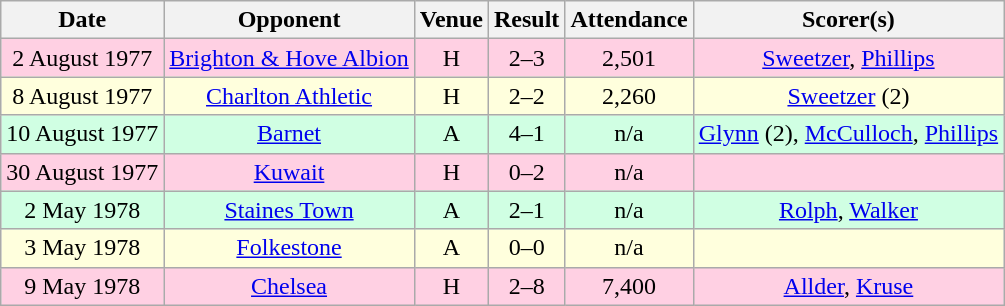<table class="wikitable sortable" style="text-align:center;">
<tr>
<th>Date</th>
<th>Opponent</th>
<th>Venue</th>
<th>Result</th>
<th>Attendance</th>
<th>Scorer(s)</th>
</tr>
<tr style="background:#ffd0e3;">
<td>2 August 1977</td>
<td><a href='#'>Brighton & Hove Albion</a></td>
<td>H</td>
<td>2–3</td>
<td>2,501</td>
<td><a href='#'>Sweetzer</a>, <a href='#'>Phillips</a></td>
</tr>
<tr style="background:#ffd;">
<td>8 August 1977</td>
<td><a href='#'>Charlton Athletic</a></td>
<td>H</td>
<td>2–2</td>
<td>2,260</td>
<td><a href='#'>Sweetzer</a> (2)</td>
</tr>
<tr style="background:#d0ffe3;">
<td>10 August 1977</td>
<td><a href='#'>Barnet</a></td>
<td>A</td>
<td>4–1</td>
<td>n/a</td>
<td><a href='#'>Glynn</a> (2), <a href='#'>McCulloch</a>, <a href='#'>Phillips</a></td>
</tr>
<tr style="background:#ffd0e3;">
<td>30 August 1977</td>
<td><a href='#'>Kuwait</a></td>
<td>H</td>
<td>0–2</td>
<td>n/a</td>
<td></td>
</tr>
<tr style="background:#d0ffe3;">
<td>2 May 1978</td>
<td><a href='#'>Staines Town</a></td>
<td>A</td>
<td>2–1</td>
<td>n/a</td>
<td><a href='#'>Rolph</a>, <a href='#'>Walker</a></td>
</tr>
<tr style="background:#ffd;">
<td>3 May 1978</td>
<td><a href='#'>Folkestone</a></td>
<td>A</td>
<td>0–0</td>
<td>n/a</td>
<td></td>
</tr>
<tr style="background:#ffd0e3;">
<td>9 May 1978</td>
<td><a href='#'>Chelsea</a></td>
<td>H</td>
<td>2–8</td>
<td>7,400</td>
<td><a href='#'>Allder</a>, <a href='#'>Kruse</a></td>
</tr>
</table>
